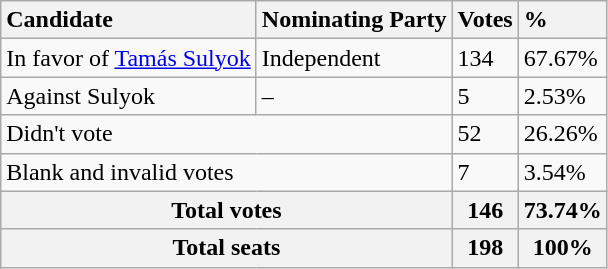<table class="wikitable">
<tr>
<th style="text-align:left">Candidate</th>
<th style="text-align:left">Nominating Party</th>
<th style="text-align:left">Votes</th>
<th style="text-align:left">%</th>
</tr>
<tr>
<td>In favor of <a href='#'>Tamás Sulyok</a></td>
<td>Independent</td>
<td>134</td>
<td>67.67%</td>
</tr>
<tr>
<td>Against Sulyok</td>
<td>–</td>
<td>5</td>
<td>2.53%</td>
</tr>
<tr>
<td colspan=2>Didn't vote</td>
<td>52</td>
<td>26.26%</td>
</tr>
<tr>
<td colspan=2>Blank and invalid votes</td>
<td>7</td>
<td>3.54%</td>
</tr>
<tr>
<th colspan=2>Total votes</th>
<th>146</th>
<th>73.74%</th>
</tr>
<tr>
<th colspan=2>Total seats</th>
<th>198</th>
<th>100%</th>
</tr>
</table>
